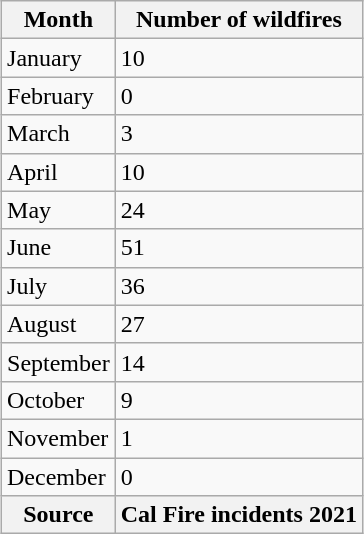<table class="wikitable" style="margin:1em auto;">
<tr>
<th>Month</th>
<th>Number of wildfires</th>
</tr>
<tr>
<td>January</td>
<td>10</td>
</tr>
<tr>
<td>February</td>
<td>0</td>
</tr>
<tr>
<td>March</td>
<td>3</td>
</tr>
<tr>
<td>April</td>
<td>10</td>
</tr>
<tr>
<td>May</td>
<td>24</td>
</tr>
<tr>
<td>June</td>
<td>51</td>
</tr>
<tr>
<td>July</td>
<td>36</td>
</tr>
<tr>
<td>August</td>
<td>27</td>
</tr>
<tr>
<td>September</td>
<td>14</td>
</tr>
<tr>
<td>October</td>
<td>9</td>
</tr>
<tr>
<td>November</td>
<td>1</td>
</tr>
<tr>
<td>December</td>
<td>0</td>
</tr>
<tr>
<th>Source</th>
<th>Cal Fire incidents 2021</th>
</tr>
</table>
